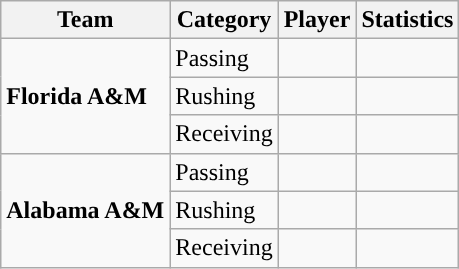<table class="wikitable" style="float: left;">
<tr>
<th>Team</th>
<th>Category</th>
<th>Player</th>
<th>Statistics</th>
</tr>
<tr>
<td rowspan=3><strong>Florida A&M</strong></td>
<td>Passing</td>
<td> </td>
<td> </td>
</tr>
<tr>
<td>Rushing</td>
<td> </td>
<td> </td>
</tr>
<tr>
<td>Receiving</td>
<td> </td>
<td> </td>
</tr>
<tr>
<td rowspan=3><strong>Alabama A&M</strong></td>
<td>Passing</td>
<td> </td>
<td> </td>
</tr>
<tr>
<td>Rushing</td>
<td> </td>
<td> </td>
</tr>
<tr>
<td>Receiving</td>
<td> </td>
<td> </td>
</tr>
</table>
